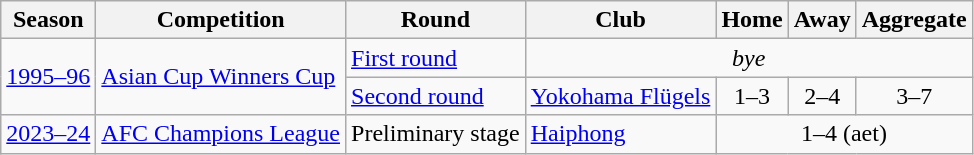<table class="wikitable">
<tr>
<th>Season</th>
<th>Competition</th>
<th>Round</th>
<th>Club</th>
<th>Home</th>
<th>Away</th>
<th>Aggregate</th>
</tr>
<tr>
<td rowspan="2"><a href='#'>1995–96</a></td>
<td rowspan="2"><a href='#'>Asian Cup Winners Cup</a></td>
<td><a href='#'>First round</a></td>
<td colspan=5; style="text-align:center;"><em>bye</em></td>
</tr>
<tr>
<td><a href='#'>Second round</a></td>
<td> <a href='#'>Yokohama Flügels</a></td>
<td style="text-align:center;">1–3</td>
<td style="text-align:center;">2–4</td>
<td style="text-align:center;">3–7</td>
</tr>
<tr>
<td><a href='#'>2023–24</a></td>
<td><a href='#'>AFC Champions League</a></td>
<td>Preliminary stage</td>
<td> <a href='#'>Haiphong</a></td>
<td colspan="3" style="text-align:center;">1–4 (aet)</td>
</tr>
</table>
